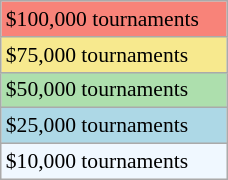<table class="wikitable"  style="font-size:90%; width:12%;">
<tr style="background:#f88379;">
<td>$100,000 tournaments</td>
</tr>
<tr style="background:#f7e98e;">
<td>$75,000 tournaments</td>
</tr>
<tr style="background:#addfad;">
<td>$50,000 tournaments</td>
</tr>
<tr style="background:lightblue;">
<td>$25,000 tournaments</td>
</tr>
<tr style="background:#f0f8ff;">
<td>$10,000 tournaments</td>
</tr>
</table>
